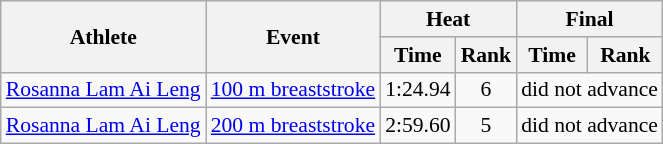<table class=wikitable style="font-size:90%">
<tr>
<th rowspan=2>Athlete</th>
<th rowspan=2>Event</th>
<th colspan=2>Heat</th>
<th colspan=2>Final</th>
</tr>
<tr>
<th>Time</th>
<th>Rank</th>
<th>Time</th>
<th>Rank</th>
</tr>
<tr align=center>
<td align=left><a href='#'>Rosanna Lam Ai Leng</a></td>
<td align=left><a href='#'>100 m breaststroke</a></td>
<td>1:24.94</td>
<td>6</td>
<td colspan=2>did not advance</td>
</tr>
<tr align=center>
<td align=left><a href='#'>Rosanna Lam Ai Leng</a></td>
<td align=left><a href='#'>200 m breaststroke</a></td>
<td>2:59.60</td>
<td>5</td>
<td colspan=2>did not advance</td>
</tr>
</table>
